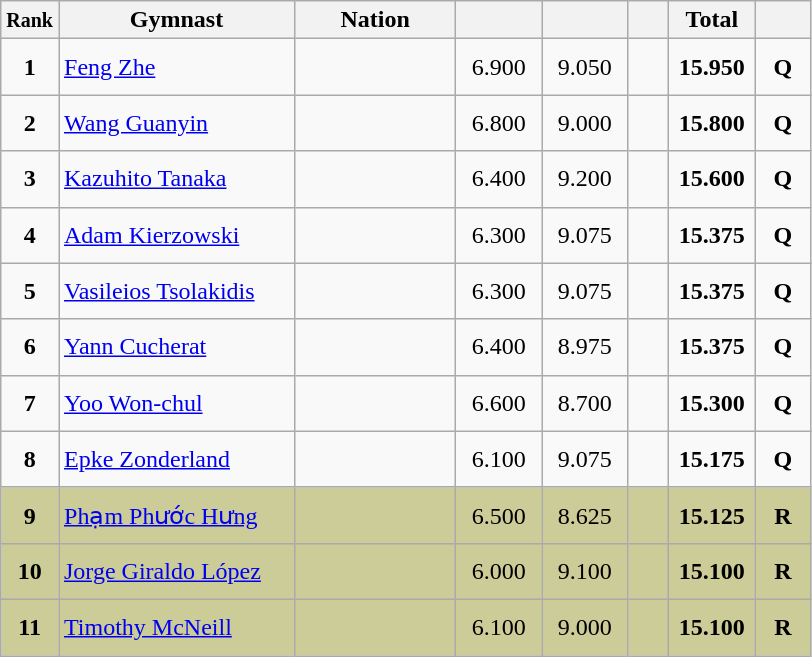<table class="wikitable sortable" style="text-align:center;">
<tr>
<th scope="col"  style="width:15px;"><small>Rank</small></th>
<th scope="col"  style="width:150px;">Gymnast</th>
<th scope="col"  style="width:100px;">Nation</th>
<th scope="col"  style="width:50px;"><small></small></th>
<th scope="col"  style="width:50px;"><small></small></th>
<th scope="col"  style="width:20px;"><small></small></th>
<th scope="col"  style="width:50px;">Total</th>
<th scope="col"  style="width:30px;"><small></small></th>
</tr>
<tr>
<td scope=row style="text-align:center"><strong>1</strong></td>
<td style="height:30px; text-align:left;"><a href='#'>Feng Zhe</a></td>
<td style="text-align:left;"><small></small></td>
<td>6.900</td>
<td>9.050</td>
<td></td>
<td><strong>15.950</strong></td>
<td><strong>Q</strong></td>
</tr>
<tr>
<td scope=row style="text-align:center"><strong>2</strong></td>
<td style="height:30px; text-align:left;"><a href='#'>Wang Guanyin</a></td>
<td style="text-align:left;"><small></small></td>
<td>6.800</td>
<td>9.000</td>
<td></td>
<td><strong>15.800</strong></td>
<td><strong>Q</strong></td>
</tr>
<tr>
<td scope=row style="text-align:center"><strong>3</strong></td>
<td style="height:30px; text-align:left;"><a href='#'>Kazuhito Tanaka</a></td>
<td style="text-align:left;"><small></small></td>
<td>6.400</td>
<td>9.200</td>
<td></td>
<td><strong>15.600</strong></td>
<td><strong>Q</strong></td>
</tr>
<tr>
<td scope=row style="text-align:center"><strong>4</strong></td>
<td style="height:30px; text-align:left;"><a href='#'>Adam Kierzowski</a></td>
<td style="text-align:left;"><small></small></td>
<td>6.300</td>
<td>9.075</td>
<td></td>
<td><strong>15.375</strong></td>
<td><strong>Q</strong></td>
</tr>
<tr>
<td scope=row style="text-align:center"><strong>5</strong></td>
<td style="height:30px; text-align:left;"><a href='#'>Vasileios Tsolakidis</a></td>
<td style="text-align:left;"><small></small></td>
<td>6.300</td>
<td>9.075</td>
<td></td>
<td><strong>15.375</strong></td>
<td><strong>Q</strong></td>
</tr>
<tr>
<td scope=row style="text-align:center"><strong>6</strong></td>
<td style="height:30px; text-align:left;"><a href='#'>Yann Cucherat</a></td>
<td style="text-align:left;"><small></small></td>
<td>6.400</td>
<td>8.975</td>
<td></td>
<td><strong>15.375</strong></td>
<td><strong>Q</strong></td>
</tr>
<tr>
<td scope=row style="text-align:center"><strong>7</strong></td>
<td style="height:30px; text-align:left;"><a href='#'>Yoo Won-chul</a></td>
<td style="text-align:left;"><small></small></td>
<td>6.600</td>
<td>8.700</td>
<td></td>
<td><strong>15.300</strong></td>
<td><strong>Q</strong></td>
</tr>
<tr>
<td scope=row style="text-align:center"><strong>8</strong></td>
<td style="height:30px; text-align:left;"><a href='#'>Epke Zonderland</a></td>
<td style="text-align:left;"><small></small></td>
<td>6.100</td>
<td>9.075</td>
<td></td>
<td><strong>15.175</strong></td>
<td><strong>Q</strong></td>
</tr>
<tr style="background:#CCCC99;">
<td scope=row style="text-align:center"><strong>9</strong></td>
<td style="height:30px; text-align:left;"><a href='#'>Phạm Phước Hưng</a></td>
<td style="text-align:left;"><small></small></td>
<td>6.500</td>
<td>8.625</td>
<td></td>
<td><strong>15.125</strong></td>
<td><strong>R</strong></td>
</tr>
<tr style="background:#CCCC99;">
<td scope=row style="text-align:center"><strong>10</strong></td>
<td style="height:30px; text-align:left;"><a href='#'>Jorge Giraldo López</a></td>
<td style="text-align:left;"><small></small></td>
<td>6.000</td>
<td>9.100</td>
<td></td>
<td><strong>15.100</strong></td>
<td><strong>R</strong></td>
</tr>
<tr style="background:#CCCC99;">
<td scope=row style="text-align:center"><strong>11</strong></td>
<td style="height:30px; text-align:left;"><a href='#'>Timothy McNeill</a></td>
<td style="text-align:left;"><small></small></td>
<td>6.100</td>
<td>9.000</td>
<td></td>
<td><strong>15.100</strong></td>
<td><strong>R</strong></td>
</tr>
</table>
